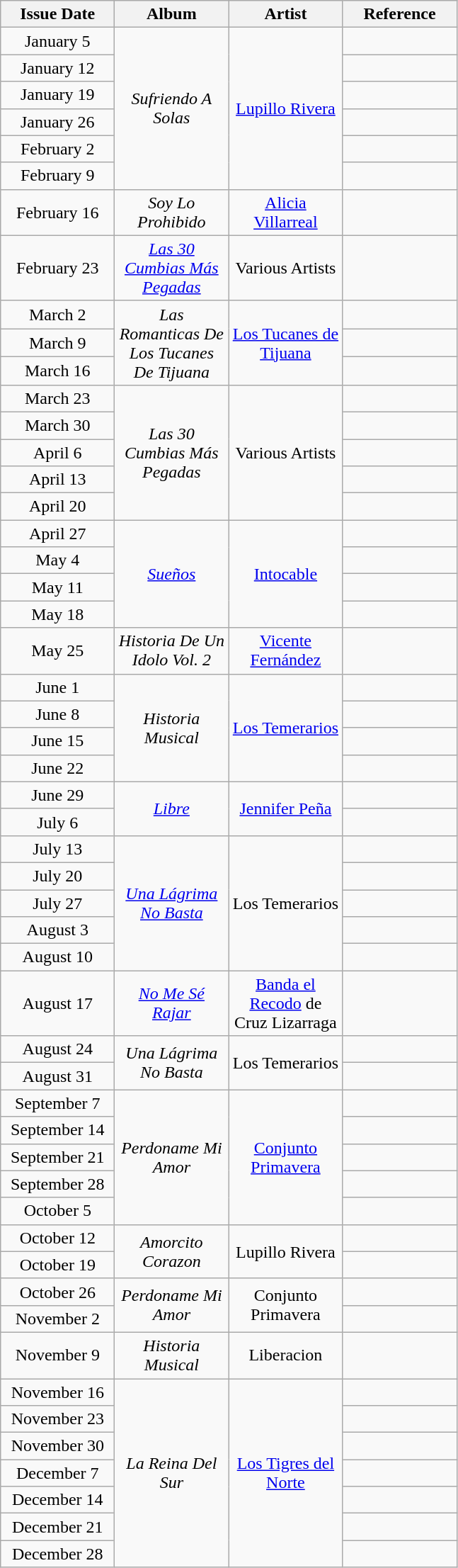<table class="wikitable" style="text-align: center">
<tr>
<th width="100"><strong>Issue Date</strong></th>
<th width="100"><strong>Album</strong></th>
<th width="100"><strong>Artist</strong></th>
<th width="100" class="unsortable"><strong>Reference</strong></th>
</tr>
<tr>
<td>January 5</td>
<td rowspan="6"><em>Sufriendo A Solas</em></td>
<td rowspan="6"><a href='#'>Lupillo Rivera</a></td>
<td></td>
</tr>
<tr>
<td>January 12</td>
<td></td>
</tr>
<tr>
<td>January 19</td>
<td></td>
</tr>
<tr>
<td>January 26</td>
<td></td>
</tr>
<tr>
<td>February 2</td>
<td></td>
</tr>
<tr>
<td>February 9</td>
<td></td>
</tr>
<tr>
<td>February 16</td>
<td><em>Soy Lo Prohibido</em></td>
<td><a href='#'>Alicia Villarreal</a></td>
<td></td>
</tr>
<tr>
<td>February 23</td>
<td><em><a href='#'>Las 30 Cumbias Más Pegadas</a></em></td>
<td>Various Artists</td>
<td></td>
</tr>
<tr>
<td>March 2</td>
<td rowspan="3"><em>Las Romanticas De Los Tucanes De Tijuana</em></td>
<td rowspan="3"><a href='#'>Los Tucanes de Tijuana</a></td>
<td></td>
</tr>
<tr>
<td>March 9</td>
<td></td>
</tr>
<tr>
<td>March 16</td>
<td></td>
</tr>
<tr>
<td>March 23</td>
<td rowspan="5"><em>Las 30 Cumbias Más Pegadas</em></td>
<td rowspan="5">Various Artists</td>
<td></td>
</tr>
<tr>
<td>March 30</td>
<td></td>
</tr>
<tr>
<td>April 6</td>
<td></td>
</tr>
<tr>
<td>April 13</td>
<td></td>
</tr>
<tr>
<td>April 20</td>
<td></td>
</tr>
<tr>
<td>April 27</td>
<td rowspan="4"><em><a href='#'>Sueños</a></em></td>
<td rowspan="4"><a href='#'>Intocable</a></td>
<td></td>
</tr>
<tr>
<td>May 4</td>
<td></td>
</tr>
<tr>
<td>May 11</td>
<td></td>
</tr>
<tr>
<td>May 18</td>
<td></td>
</tr>
<tr>
<td>May 25</td>
<td><em>Historia De Un Idolo Vol. 2</em></td>
<td><a href='#'>Vicente Fernández</a></td>
<td></td>
</tr>
<tr>
<td>June 1</td>
<td rowspan="4"><em>Historia Musical</em></td>
<td rowspan="4"><a href='#'>Los Temerarios</a></td>
<td></td>
</tr>
<tr>
<td>June 8</td>
<td></td>
</tr>
<tr>
<td>June 15</td>
<td></td>
</tr>
<tr>
<td>June 22</td>
<td></td>
</tr>
<tr>
<td>June 29</td>
<td rowspan="2"><em><a href='#'>Libre</a></em></td>
<td rowspan="2"><a href='#'>Jennifer Peña</a></td>
<td></td>
</tr>
<tr>
<td>July 6</td>
<td></td>
</tr>
<tr>
<td>July 13</td>
<td rowspan="5"><em><a href='#'>Una Lágrima No Basta</a></em></td>
<td rowspan="5">Los Temerarios</td>
<td></td>
</tr>
<tr>
<td>July 20</td>
<td></td>
</tr>
<tr>
<td>July 27</td>
<td></td>
</tr>
<tr>
<td>August 3</td>
<td></td>
</tr>
<tr>
<td>August 10</td>
<td></td>
</tr>
<tr>
<td>August 17</td>
<td><em><a href='#'>No Me Sé Rajar</a></em></td>
<td><a href='#'>Banda el Recodo</a> de Cruz Lizarraga</td>
<td></td>
</tr>
<tr>
<td>August 24</td>
<td rowspan="2"><em>Una Lágrima No Basta</em> </td>
<td rowspan="2">Los Temerarios</td>
<td></td>
</tr>
<tr>
<td>August 31</td>
<td></td>
</tr>
<tr>
<td>September 7</td>
<td rowspan="5"><em>Perdoname Mi Amor</em></td>
<td rowspan="5"><a href='#'>Conjunto Primavera</a></td>
<td></td>
</tr>
<tr>
<td>September 14</td>
<td></td>
</tr>
<tr>
<td>September 21</td>
<td></td>
</tr>
<tr>
<td>September 28</td>
<td></td>
</tr>
<tr>
<td>October 5</td>
<td></td>
</tr>
<tr>
<td>October 12</td>
<td rowspan="2"><em>Amorcito Corazon</em></td>
<td rowspan="2">Lupillo Rivera</td>
<td></td>
</tr>
<tr>
<td>October 19</td>
<td></td>
</tr>
<tr>
<td>October 26</td>
<td rowspan="2"><em>Perdoname Mi Amor</em></td>
<td rowspan="2">Conjunto Primavera</td>
<td></td>
</tr>
<tr>
<td>November 2</td>
<td></td>
</tr>
<tr>
<td>November 9</td>
<td><em>Historia Musical</em></td>
<td>Liberacion</td>
<td></td>
</tr>
<tr>
<td>November 16</td>
<td rowspan="7"><em>La Reina Del Sur</em></td>
<td rowspan="7"><a href='#'>Los Tigres del Norte</a></td>
<td></td>
</tr>
<tr>
<td>November 23</td>
<td></td>
</tr>
<tr>
<td>November 30</td>
<td></td>
</tr>
<tr>
<td>December 7</td>
<td></td>
</tr>
<tr>
<td>December 14</td>
<td></td>
</tr>
<tr>
<td>December 21</td>
<td></td>
</tr>
<tr>
<td>December 28</td>
<td></td>
</tr>
</table>
